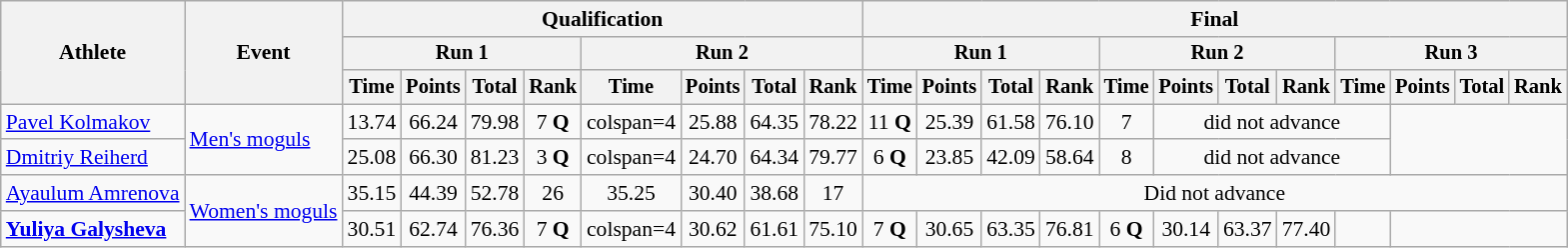<table class="wikitable" style="font-size:90%">
<tr>
<th rowspan=3>Athlete</th>
<th rowspan=3>Event</th>
<th colspan=8>Qualification</th>
<th colspan=12>Final</th>
</tr>
<tr style="font-size:95%">
<th colspan=4>Run 1</th>
<th colspan=4>Run 2</th>
<th colspan=4>Run 1</th>
<th colspan=4>Run 2</th>
<th colspan=4>Run 3</th>
</tr>
<tr style="font-size:95%">
<th>Time</th>
<th>Points</th>
<th>Total</th>
<th>Rank</th>
<th>Time</th>
<th>Points</th>
<th>Total</th>
<th>Rank</th>
<th>Time</th>
<th>Points</th>
<th>Total</th>
<th>Rank</th>
<th>Time</th>
<th>Points</th>
<th>Total</th>
<th>Rank</th>
<th>Time</th>
<th>Points</th>
<th>Total</th>
<th>Rank</th>
</tr>
<tr align=center>
<td align=left><a href='#'>Pavel Kolmakov</a></td>
<td align=left rowspan=2><a href='#'>Men's moguls</a></td>
<td>13.74</td>
<td>66.24</td>
<td>79.98</td>
<td>7 <strong>Q</strong></td>
<td>colspan=4 </td>
<td>25.88</td>
<td>64.35</td>
<td>78.22</td>
<td>11 <strong>Q</strong></td>
<td>25.39</td>
<td>61.58</td>
<td>76.10</td>
<td>7</td>
<td colspan=4>did not advance</td>
</tr>
<tr align=center>
<td align=left><a href='#'>Dmitriy Reiherd</a></td>
<td>25.08</td>
<td>66.30</td>
<td>81.23</td>
<td>3 <strong>Q</strong></td>
<td>colspan=4 </td>
<td>24.70</td>
<td>64.34</td>
<td>79.77</td>
<td>6 <strong>Q</strong></td>
<td>23.85</td>
<td>42.09</td>
<td>58.64</td>
<td>8</td>
<td colspan=4>did not advance</td>
</tr>
<tr align=center>
<td align=left><a href='#'>Ayaulum Amrenova</a></td>
<td align=left rowspan=2><a href='#'>Women's moguls</a></td>
<td>35.15</td>
<td>44.39</td>
<td>52.78</td>
<td>26</td>
<td>35.25</td>
<td>30.40</td>
<td>38.68</td>
<td>17</td>
<td colspan=12>Did not advance</td>
</tr>
<tr align=center>
<td align=left><strong><a href='#'>Yuliya Galysheva</a></strong></td>
<td>30.51</td>
<td>62.74</td>
<td>76.36</td>
<td>7 <strong>Q</strong></td>
<td>colspan=4 </td>
<td>30.62</td>
<td>61.61</td>
<td>75.10</td>
<td>7 <strong>Q</strong></td>
<td>30.65</td>
<td>63.35</td>
<td>76.81</td>
<td>6 <strong>Q</strong></td>
<td>30.14</td>
<td>63.37</td>
<td>77.40</td>
<td></td>
</tr>
</table>
